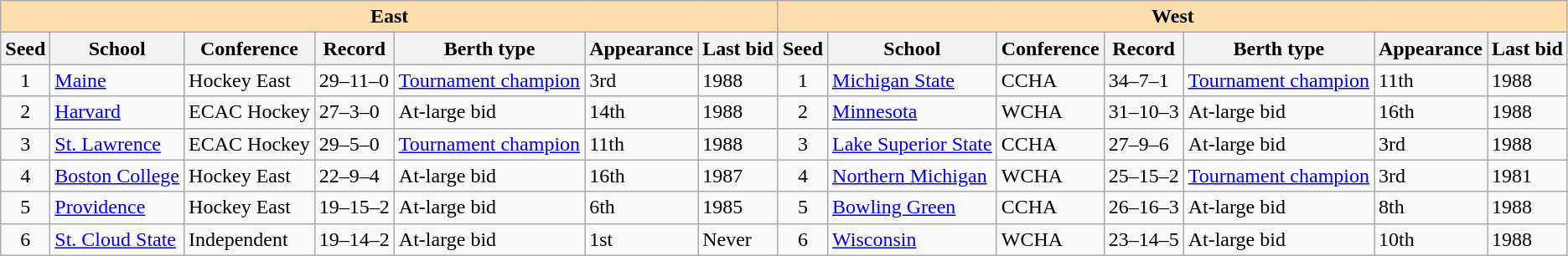<table class="wikitable">
<tr>
<th colspan="7" style="background:#ffdead;">East</th>
<th colspan="7" style="background:#ffdead;">West</th>
</tr>
<tr>
<th>Seed</th>
<th>School</th>
<th>Conference</th>
<th>Record</th>
<th>Berth type</th>
<th>Appearance</th>
<th>Last bid</th>
<th>Seed</th>
<th>School</th>
<th>Conference</th>
<th>Record</th>
<th>Berth type</th>
<th>Appearance</th>
<th>Last bid</th>
</tr>
<tr>
<td align=center>1</td>
<td><a href='#'>Maine</a></td>
<td>Hockey East</td>
<td>29–11–0</td>
<td><a href='#'>Tournament champion</a></td>
<td>3rd</td>
<td>1988</td>
<td align=center>1</td>
<td><a href='#'>Michigan State</a></td>
<td>CCHA</td>
<td>34–7–1</td>
<td><a href='#'>Tournament champion</a></td>
<td>11th</td>
<td>1988</td>
</tr>
<tr>
<td align=center>2</td>
<td><a href='#'>Harvard</a></td>
<td>ECAC Hockey</td>
<td>27–3–0</td>
<td>At-large bid</td>
<td>14th</td>
<td>1988</td>
<td align=center>2</td>
<td><a href='#'>Minnesota</a></td>
<td>WCHA</td>
<td>31–10–3</td>
<td>At-large bid</td>
<td>16th</td>
<td>1988</td>
</tr>
<tr>
<td align=center>3</td>
<td><a href='#'>St. Lawrence</a></td>
<td>ECAC Hockey</td>
<td>29–5–0</td>
<td><a href='#'>Tournament champion</a></td>
<td>11th</td>
<td>1988</td>
<td align=center>3</td>
<td><a href='#'>Lake Superior State</a></td>
<td>CCHA</td>
<td>27–9–6</td>
<td>At-large bid</td>
<td>3rd</td>
<td>1988</td>
</tr>
<tr>
<td align=center>4</td>
<td><a href='#'>Boston College</a></td>
<td>Hockey East</td>
<td>22–9–4</td>
<td>At-large bid</td>
<td>16th</td>
<td>1987</td>
<td align=center>4</td>
<td><a href='#'>Northern Michigan</a></td>
<td>WCHA</td>
<td>25–15–2</td>
<td><a href='#'>Tournament champion</a></td>
<td>3rd</td>
<td>1981</td>
</tr>
<tr>
<td align=center>5</td>
<td><a href='#'>Providence</a></td>
<td>Hockey East</td>
<td>19–15–2</td>
<td>At-large bid</td>
<td>6th</td>
<td>1985</td>
<td align=center>5</td>
<td><a href='#'>Bowling Green</a></td>
<td>CCHA</td>
<td>26–16–3</td>
<td>At-large bid</td>
<td>8th</td>
<td>1988</td>
</tr>
<tr>
<td align=center>6</td>
<td><a href='#'>St. Cloud State</a></td>
<td>Independent</td>
<td>19–14–2</td>
<td>At-large bid</td>
<td>1st</td>
<td>Never</td>
<td align=center>6</td>
<td><a href='#'>Wisconsin</a></td>
<td>WCHA</td>
<td>23–14–5</td>
<td>At-large bid</td>
<td>10th</td>
<td>1988</td>
</tr>
</table>
